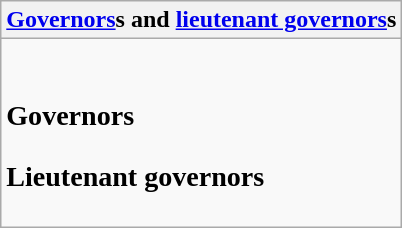<table class="wikitable collapsible collapsed">
<tr>
<th><a href='#'>Governors</a>s and <a href='#'>lieutenant governors</a>s</th>
</tr>
<tr>
<td><br><h3>Governors</h3><h3>Lieutenant governors</h3></td>
</tr>
</table>
